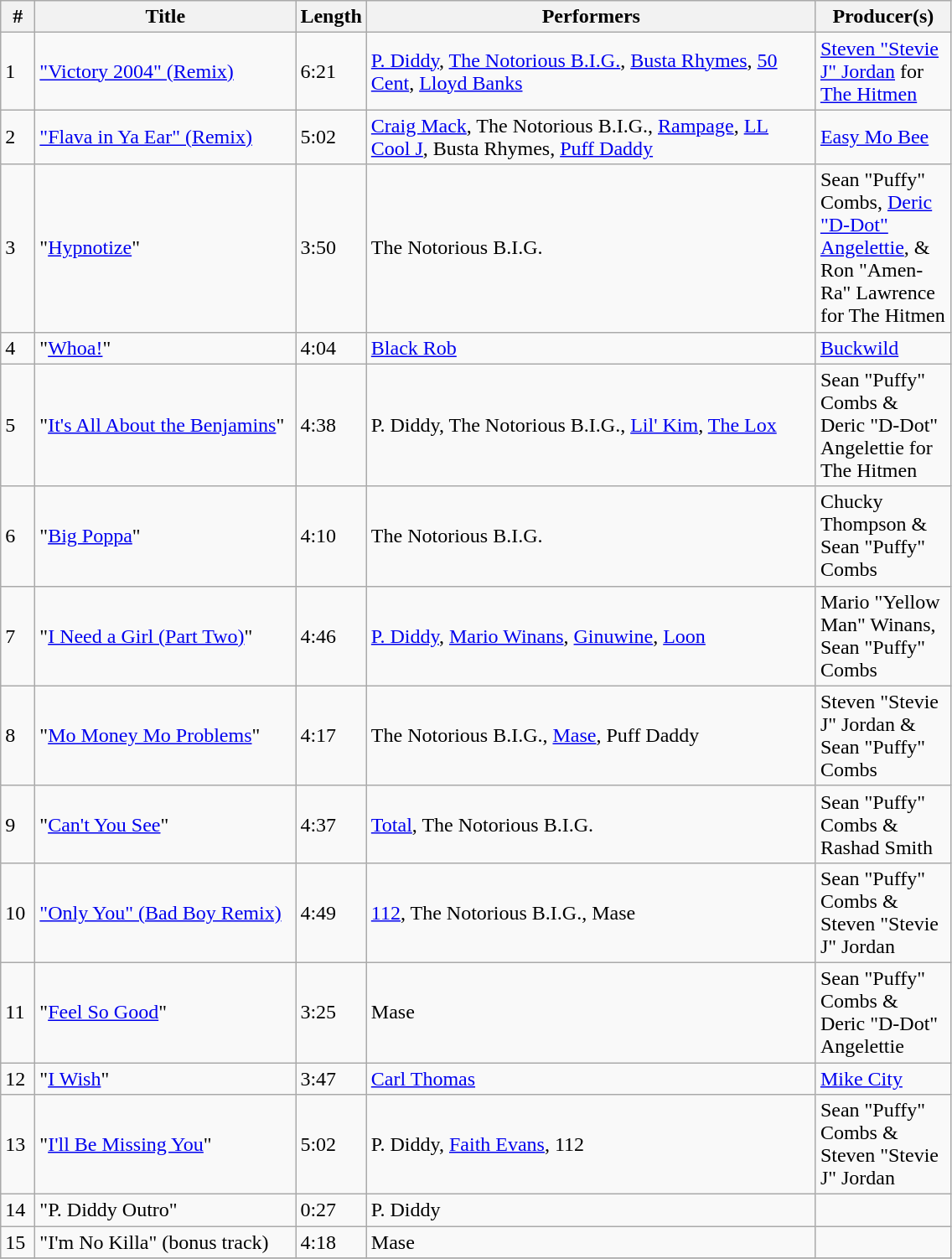<table class="wikitable">
<tr>
<th align="center" width="20">#</th>
<th align="center" width="200">Title</th>
<th align="center" width="20">Length</th>
<th align="center" width="350">Performers</th>
<th align="center" width="100">Producer(s)</th>
</tr>
<tr>
<td>1</td>
<td><a href='#'>"Victory 2004" (Remix)</a></td>
<td>6:21</td>
<td><a href='#'>P. Diddy</a>, <a href='#'>The Notorious B.I.G.</a>, <a href='#'>Busta Rhymes</a>, <a href='#'>50 Cent</a>, <a href='#'>Lloyd Banks</a></td>
<td><a href='#'>Steven "Stevie J" Jordan</a> for <a href='#'>The Hitmen</a></td>
</tr>
<tr>
<td>2</td>
<td><a href='#'>"Flava in Ya Ear" (Remix)</a></td>
<td>5:02</td>
<td><a href='#'>Craig Mack</a>, The Notorious B.I.G., <a href='#'>Rampage</a>, <a href='#'>LL Cool J</a>, Busta Rhymes, <a href='#'>Puff Daddy</a></td>
<td><a href='#'>Easy Mo Bee</a></td>
</tr>
<tr>
<td>3</td>
<td>"<a href='#'>Hypnotize</a>"</td>
<td>3:50</td>
<td>The Notorious B.I.G.</td>
<td>Sean "Puffy" Combs, <a href='#'>Deric "D-Dot" Angelettie</a>, & Ron "Amen-Ra" Lawrence for The Hitmen</td>
</tr>
<tr>
<td>4</td>
<td>"<a href='#'>Whoa!</a>"</td>
<td>4:04</td>
<td><a href='#'>Black Rob</a></td>
<td><a href='#'>Buckwild</a></td>
</tr>
<tr>
<td>5</td>
<td>"<a href='#'>It's All About the Benjamins</a>"</td>
<td>4:38</td>
<td>P. Diddy, The Notorious B.I.G., <a href='#'>Lil' Kim</a>, <a href='#'>The Lox</a></td>
<td>Sean "Puffy" Combs & Deric "D-Dot" Angelettie for The Hitmen</td>
</tr>
<tr>
<td>6</td>
<td>"<a href='#'>Big Poppa</a>"</td>
<td>4:10</td>
<td>The Notorious B.I.G.</td>
<td>Chucky Thompson & Sean "Puffy" Combs</td>
</tr>
<tr>
<td>7</td>
<td>"<a href='#'>I Need a Girl (Part Two)</a>"</td>
<td>4:46</td>
<td><a href='#'>P. Diddy</a>, <a href='#'>Mario Winans</a>, <a href='#'>Ginuwine</a>, <a href='#'>Loon</a></td>
<td>Mario "Yellow Man" Winans, Sean "Puffy" Combs</td>
</tr>
<tr>
<td>8</td>
<td>"<a href='#'>Mo Money Mo Problems</a>"</td>
<td>4:17</td>
<td>The Notorious B.I.G., <a href='#'>Mase</a>, Puff Daddy</td>
<td>Steven "Stevie J" Jordan & Sean "Puffy" Combs</td>
</tr>
<tr>
<td>9</td>
<td>"<a href='#'>Can't You See</a>"</td>
<td>4:37</td>
<td><a href='#'>Total</a>, The Notorious B.I.G.</td>
<td>Sean "Puffy" Combs & Rashad Smith</td>
</tr>
<tr>
<td>10</td>
<td><a href='#'>"Only You" (Bad Boy Remix)</a></td>
<td>4:49</td>
<td><a href='#'>112</a>, The Notorious B.I.G., Mase</td>
<td>Sean "Puffy" Combs & Steven "Stevie J" Jordan</td>
</tr>
<tr>
<td>11</td>
<td>"<a href='#'>Feel So Good</a>"</td>
<td>3:25</td>
<td>Mase</td>
<td>Sean "Puffy" Combs & Deric "D-Dot" Angelettie</td>
</tr>
<tr>
<td>12</td>
<td>"<a href='#'>I Wish</a>"</td>
<td>3:47</td>
<td><a href='#'>Carl Thomas</a></td>
<td><a href='#'>Mike City</a></td>
</tr>
<tr>
<td>13</td>
<td>"<a href='#'>I'll Be Missing You</a>"</td>
<td>5:02</td>
<td>P. Diddy, <a href='#'>Faith Evans</a>, 112</td>
<td>Sean "Puffy" Combs & Steven "Stevie J" Jordan</td>
</tr>
<tr>
<td>14</td>
<td>"P. Diddy Outro"</td>
<td>0:27</td>
<td>P. Diddy</td>
<td></td>
</tr>
<tr>
<td>15</td>
<td>"I'm No Killa" (bonus track)</td>
<td>4:18</td>
<td>Mase</td>
<td></td>
</tr>
<tr>
</tr>
</table>
